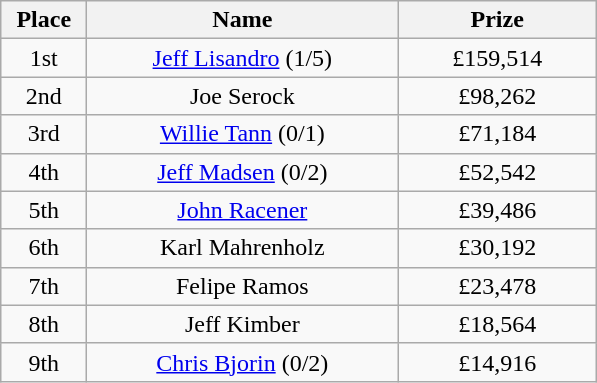<table class="wikitable">
<tr>
<th width="50">Place</th>
<th width="200">Name</th>
<th width="125">Prize</th>
</tr>
<tr>
<td align="center">1st</td>
<td align="center"><a href='#'>Jeff Lisandro</a> (1/5)</td>
<td align="center">£159,514</td>
</tr>
<tr>
<td align="center">2nd</td>
<td align="center">Joe Serock</td>
<td align="center">£98,262</td>
</tr>
<tr>
<td align="center">3rd</td>
<td align="center"><a href='#'>Willie Tann</a> (0/1)</td>
<td align="center">£71,184</td>
</tr>
<tr>
<td align="center">4th</td>
<td align="center"><a href='#'>Jeff Madsen</a> (0/2)</td>
<td align="center">£52,542</td>
</tr>
<tr>
<td align="center">5th</td>
<td align="center"><a href='#'>John Racener</a></td>
<td align="center">£39,486</td>
</tr>
<tr>
<td align="center">6th</td>
<td align="center">Karl Mahrenholz</td>
<td align="center">£30,192</td>
</tr>
<tr>
<td align="center">7th</td>
<td align="center">Felipe Ramos</td>
<td align="center">£23,478</td>
</tr>
<tr>
<td align="center">8th</td>
<td align="center">Jeff Kimber</td>
<td align="center">£18,564</td>
</tr>
<tr>
<td align="center">9th</td>
<td align="center"><a href='#'>Chris Bjorin</a> (0/2)</td>
<td align="center">£14,916</td>
</tr>
</table>
